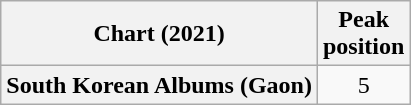<table class="wikitable plainrowheaders" style="text-align:center">
<tr>
<th scope="col">Chart (2021)</th>
<th scope="col">Peak<br>position</th>
</tr>
<tr>
<th scope="row">South Korean Albums (Gaon)</th>
<td>5</td>
</tr>
</table>
